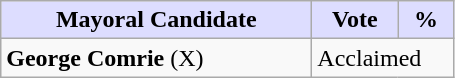<table class="wikitable">
<tr>
<th style="background:#ddf; width:200px;">Mayoral Candidate</th>
<th style="background:#ddf; width:50px;">Vote</th>
<th style="background:#ddf; width:30px;">%</th>
</tr>
<tr>
<td><strong>George Comrie</strong> (X)</td>
<td colspan="2">Acclaimed</td>
</tr>
</table>
